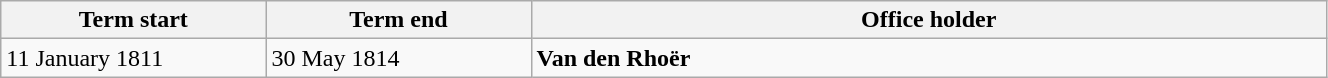<table class="wikitable" style="width: 70%;">
<tr>
<th align="left" style="width: 20%;">Term start</th>
<th align="left" style="width: 20%;">Term end</th>
<th align="left">Office holder</th>
</tr>
<tr valign="top">
<td>11 January 1811</td>
<td>30 May 1814</td>
<td><strong>Van den Rhoër</strong></td>
</tr>
</table>
